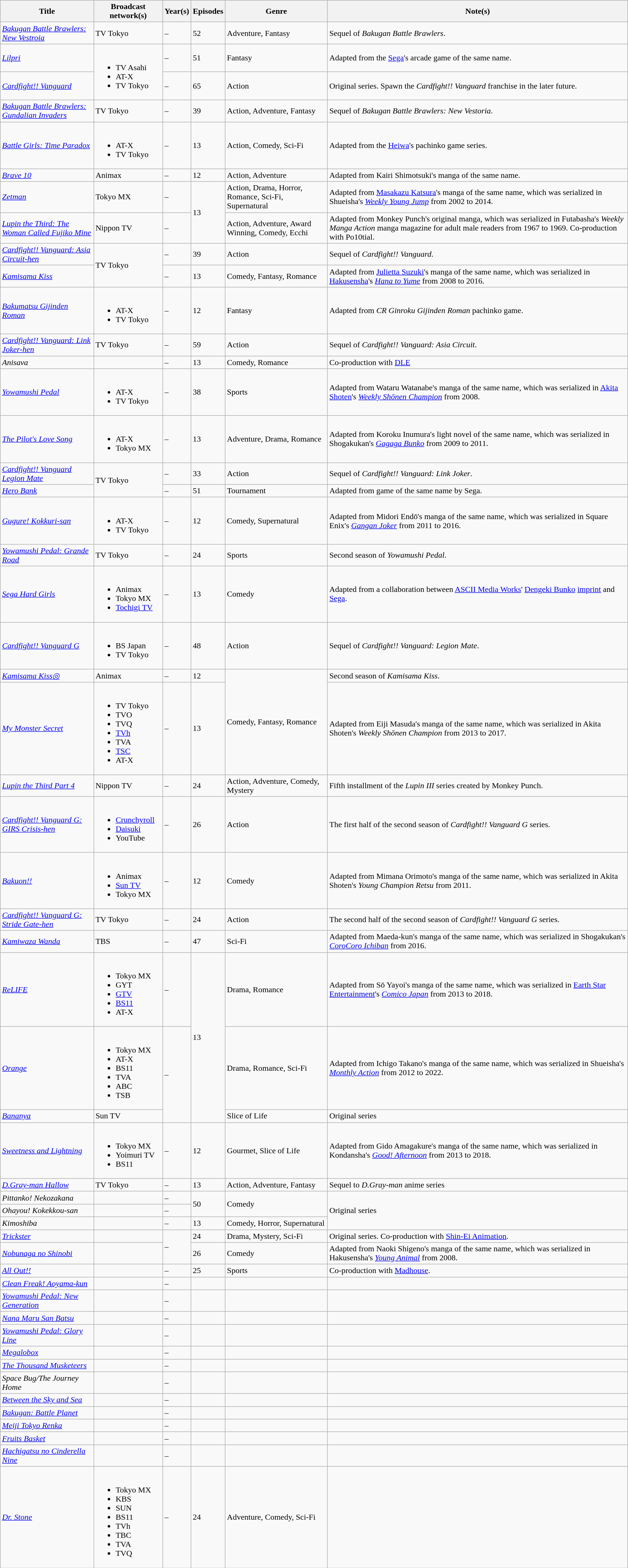<table class="wikitable sortable">
<tr>
<th>Title</th>
<th>Broadcast network(s)</th>
<th>Year(s)</th>
<th>Episodes</th>
<th>Genre</th>
<th>Note(s)</th>
</tr>
<tr>
<td><em><a href='#'>Bakugan Battle Brawlers: New Vestroia</a></em></td>
<td>TV Tokyo</td>
<td> – </td>
<td>52</td>
<td>Adventure, Fantasy</td>
<td>Sequel of <em>Bakugan Battle Brawlers</em>.</td>
</tr>
<tr>
<td><em><a href='#'>Lilpri</a></em></td>
<td rowspan="2"><br><ul><li>TV Asahi</li><li>AT-X</li><li>TV Tokyo</li></ul></td>
<td> – </td>
<td>51</td>
<td>Fantasy</td>
<td>Adapted from the <a href='#'>Sega</a>'s arcade game of the same name.</td>
</tr>
<tr>
<td><em><a href='#'>Cardfight!! Vanguard</a></em></td>
<td> – </td>
<td>65</td>
<td>Action</td>
<td>Original series. Spawn the <em>Cardfight!! Vanguard</em> franchise in the later future.</td>
</tr>
<tr>
<td><em><a href='#'>Bakugan Battle Brawlers: Gundalian Invaders</a></em></td>
<td>TV Tokyo</td>
<td> – </td>
<td>39</td>
<td>Action, Adventure, Fantasy</td>
<td>Sequel of <em>Bakugan Battle Brawlers: New Vestoria</em>.</td>
</tr>
<tr>
<td><em><a href='#'>Battle Girls: Time Paradox</a></em></td>
<td><br><ul><li>AT-X</li><li>TV Tokyo</li></ul></td>
<td> – </td>
<td>13</td>
<td>Action, Comedy, Sci-Fi</td>
<td>Adapted from the <a href='#'>Heiwa</a>'s pachinko game series.</td>
</tr>
<tr>
<td><em><a href='#'>Brave 10</a></em></td>
<td>Animax</td>
<td> – </td>
<td>12</td>
<td>Action, Adventure</td>
<td>Adapted from Kairi Shimotsuki's manga of the same name.</td>
</tr>
<tr>
<td><em><a href='#'>Zetman</a></em></td>
<td>Tokyo MX</td>
<td> – </td>
<td rowspan="2">13</td>
<td>Action, Drama, Horror, Romance, Sci-Fi, Supernatural</td>
<td>Adapted from <a href='#'>Masakazu Katsura</a>'s manga of the same name, which was serialized in Shueisha's <em><a href='#'>Weekly Young Jump</a></em> from 2002 to 2014.</td>
</tr>
<tr>
<td><em><a href='#'>Lupin the Third: The Woman Called Fujiko Mine</a></em></td>
<td>Nippon TV</td>
<td> – </td>
<td>Action, Adventure, Award Winning, Comedy, Ecchi</td>
<td>Adapted from Monkey Punch's original manga, which was serialized in Futabasha's <em>Weekly Manga Action</em> manga magazine for adult male readers from 1967 to 1969. Co-production with Po10tial.</td>
</tr>
<tr>
<td><a href='#'><em>Cardfight!! Vanguard: Asia Circuit-hen</em></a></td>
<td rowspan="2">TV Tokyo</td>
<td> – </td>
<td>39</td>
<td>Action</td>
<td>Sequel of <em>Cardfight!! Vanguard</em>.</td>
</tr>
<tr>
<td><em><a href='#'>Kamisama Kiss</a></em></td>
<td> – </td>
<td>13</td>
<td>Comedy, Fantasy, Romance</td>
<td>Adapted from <a href='#'>Julietta Suzuki</a>'s manga of the same name, which was serialized in <a href='#'>Hakusensha</a>'s <em><a href='#'>Hana to Yume</a></em> from 2008 to 2016.</td>
</tr>
<tr>
<td><em><a href='#'>Bakumatsu Gijinden Roman</a></em></td>
<td><br><ul><li>AT-X</li><li>TV Tokyo</li></ul></td>
<td> – </td>
<td>12</td>
<td>Fantasy</td>
<td>Adapted from <em>CR Ginroku Gijinden Roman</em> pachinko game.</td>
</tr>
<tr>
<td><a href='#'><em>Cardfight!! Vanguard: Link Joker-hen</em></a></td>
<td>TV Tokyo</td>
<td> – </td>
<td>59</td>
<td>Action</td>
<td>Sequel of <em>Cardfight!! Vanguard: Asia Circuit</em>.</td>
</tr>
<tr>
<td><em>Anisava</em></td>
<td></td>
<td> – </td>
<td>13</td>
<td>Comedy, Romance</td>
<td>Co-production with <a href='#'>DLE</a></td>
</tr>
<tr>
<td><em><a href='#'>Yowamushi Pedal</a></em></td>
<td><br><ul><li>AT-X</li><li>TV Tokyo</li></ul></td>
<td> – </td>
<td>38</td>
<td>Sports</td>
<td>Adapted from Wataru Watanabe's manga of the same name, which was serialized in <a href='#'>Akita Shoten</a>'s <em><a href='#'>Weekly Shōnen Champion</a></em> from 2008.</td>
</tr>
<tr>
<td><em><a href='#'>The Pilot's Love Song</a></em></td>
<td><br><ul><li>AT-X</li><li>Tokyo MX</li></ul></td>
<td> – </td>
<td>13</td>
<td>Adventure, Drama, Romance</td>
<td>Adapted from Koroku Inumura's light novel of the same name, which was serialized in Shogakukan's <em><a href='#'>Gagaga Bunko</a></em> from 2009 to 2011.</td>
</tr>
<tr>
<td><em><a href='#'>Cardfight!! Vanguard Legion Mate</a></em></td>
<td rowspan="2">TV Tokyo</td>
<td> – </td>
<td>33</td>
<td>Action</td>
<td>Sequel of <em>Cardfight!! Vanguard: Link Joker</em>.</td>
</tr>
<tr>
<td><em><a href='#'>Hero Bank</a></em></td>
<td> – </td>
<td>51</td>
<td>Tournament</td>
<td>Adapted from game of the same name by Sega.</td>
</tr>
<tr>
<td><em><a href='#'>Gugure! Kokkuri-san</a></em></td>
<td><br><ul><li>AT-X</li><li>TV Tokyo</li></ul></td>
<td> – </td>
<td>12</td>
<td>Comedy, Supernatural</td>
<td>Adapted from Midori Endō's manga of the same name, which was serialized in Square Enix's <em><a href='#'>Gangan Joker</a></em> from 2011 to 2016.</td>
</tr>
<tr>
<td><em><a href='#'>Yowamushi Pedal: Grande Road</a></em></td>
<td>TV Tokyo</td>
<td> – </td>
<td>24</td>
<td>Sports</td>
<td>Second season of <em>Yowamushi Pedal</em>.</td>
</tr>
<tr>
<td><em><a href='#'>Sega Hard Girls</a></em></td>
<td><br><ul><li>Animax</li><li>Tokyo MX</li><li><a href='#'>Tochigi TV</a></li></ul></td>
<td> – </td>
<td>13</td>
<td>Comedy</td>
<td>Adapted from a collaboration between <a href='#'>ASCII Media Works</a>' <a href='#'>Dengeki Bunko</a> <a href='#'>imprint</a> and <a href='#'>Sega</a>.</td>
</tr>
<tr>
<td><em><a href='#'>Cardfight!! Vanguard G</a></em></td>
<td><br><ul><li>BS Japan</li><li>TV Tokyo</li></ul></td>
<td> – </td>
<td>48</td>
<td>Action</td>
<td>Sequel of <em>Cardfight!! Vanguard: Legion Mate</em>.</td>
</tr>
<tr>
<td><em><a href='#'>Kamisama Kiss◎</a></em></td>
<td>Animax</td>
<td> – </td>
<td>12</td>
<td rowspan="2">Comedy, Fantasy, Romance</td>
<td>Second season of <em>Kamisama Kiss</em>.</td>
</tr>
<tr>
<td><em><a href='#'>My Monster Secret</a></em></td>
<td><br><ul><li>TV Tokyo</li><li>TVO</li><li>TVQ</li><li><a href='#'>TVh</a></li><li>TVA</li><li><a href='#'>TSC</a></li><li>AT-X</li></ul></td>
<td> – </td>
<td>13</td>
<td>Adapted from Eiji Masuda's manga of the same name, which was serialized in Akita Shoten's <em>Weekly Shōnen Champion</em> from 2013 to 2017.</td>
</tr>
<tr>
<td><em><a href='#'>Lupin the Third Part 4</a></em></td>
<td>Nippon TV</td>
<td> – </td>
<td>24</td>
<td>Action, Adventure, Comedy, Mystery</td>
<td>Fifth installment of the <em>Lupin III</em> series created by Monkey Punch.</td>
</tr>
<tr>
<td><em><a href='#'>Cardfight!! Vanguard G: GIRS Crisis-hen</a></em></td>
<td><br><ul><li><a href='#'>Crunchyroll</a></li><li><a href='#'>Daisuki</a></li><li>YouTube</li></ul></td>
<td> – </td>
<td>26</td>
<td>Action</td>
<td>The first half of the second season of <em>Cardfight!! Vanguard G</em> series.</td>
</tr>
<tr>
<td><em><a href='#'>Bakuon!!</a></em></td>
<td><br><ul><li>Animax</li><li><a href='#'>Sun TV</a></li><li>Tokyo MX</li></ul></td>
<td> – </td>
<td>12</td>
<td>Comedy</td>
<td>Adapted from Mimana Orimoto's manga of the same name, which was serialized in Akita Shoten's <em>Young Champion Retsu</em> from 2011.</td>
</tr>
<tr>
<td><em><a href='#'>Cardfight!! Vanguard G: Stride Gate-hen</a></em></td>
<td>TV Tokyo</td>
<td> – </td>
<td>24</td>
<td>Action</td>
<td>The second half of the second season of <em>Cardfight!! Vanguard G</em> series.</td>
</tr>
<tr>
<td><em><a href='#'>Kamiwaza Wanda</a></em></td>
<td>TBS</td>
<td> – </td>
<td>47</td>
<td>Sci-Fi</td>
<td>Adapted from Maeda-kun's manga of the same name, which was serialized in Shogakukan's <a href='#'><em>CoroCoro Ichiban</em></a> from 2016.</td>
</tr>
<tr>
<td><em><a href='#'>ReLIFE</a></em></td>
<td><br><ul><li>Tokyo MX</li><li>GYT</li><li><a href='#'>GTV</a></li><li><a href='#'>BS11</a></li><li>AT-X</li></ul></td>
<td> – </td>
<td rowspan="3">13</td>
<td>Drama, Romance</td>
<td>Adapted from Sō Yayoi's manga of the same name, which was serialized in <a href='#'>Earth Star Entertainment</a>'s <em><a href='#'>Comico Japan</a></em> from 2013 to 2018.</td>
</tr>
<tr>
<td><em><a href='#'>Orange</a></em></td>
<td><br><ul><li>Tokyo MX</li><li>AT-X</li><li>BS11</li><li>TVA</li><li>ABC</li><li>TSB</li></ul></td>
<td rowspan="2"> – </td>
<td>Drama, Romance, Sci-Fi</td>
<td>Adapted from Ichigo Takano's manga of the same name, which was serialized in Shueisha's <em><a href='#'>Monthly Action</a></em> from 2012 to 2022.</td>
</tr>
<tr>
<td><em><a href='#'>Bananya</a></em></td>
<td>Sun TV</td>
<td>Slice of Life</td>
<td>Original series</td>
</tr>
<tr>
<td><em><a href='#'>Sweetness and Lightning</a></em></td>
<td><br><ul><li>Tokyo MX</li><li>Yoimuri TV</li><li>BS11</li></ul></td>
<td> – </td>
<td>12</td>
<td>Gourmet, Slice of Life</td>
<td>Adapted from Gido Amagakure's manga of the same name, which was serialized in Kondansha's <em><a href='#'>Good! Afternoon</a></em> from 2013 to 2018.</td>
</tr>
<tr>
<td><em><a href='#'>D.Gray-man Hallow</a></em></td>
<td>TV Tokyo</td>
<td> – </td>
<td>13</td>
<td>Action, Adventure, Fantasy</td>
<td>Sequel to <em>D.Gray-man</em> anime series</td>
</tr>
<tr>
<td><em>Pittanko! Nekozakana</em></td>
<td></td>
<td> – </td>
<td rowspan="2">50</td>
<td rowspan="2">Comedy</td>
<td rowspan="3">Original series</td>
</tr>
<tr>
<td><em>Ohayou! Kokekkou-san</em></td>
<td></td>
<td> – </td>
</tr>
<tr>
<td><em>Kimoshiba</em></td>
<td></td>
<td> – </td>
<td>13</td>
<td>Comedy, Horror, Supernatural</td>
</tr>
<tr>
<td><em><a href='#'>Trickster</a></em></td>
<td></td>
<td rowspan="2"> – </td>
<td>24</td>
<td>Drama, Mystery, Sci-Fi</td>
<td>Original series. Co-production with <a href='#'>Shin-Ei Animation</a>.</td>
</tr>
<tr>
<td><em><a href='#'>Nobunaga no Shinobi</a></em></td>
<td></td>
<td>26</td>
<td>Comedy</td>
<td>Adapted from Naoki Shigeno's manga of the same name, which was serialized in Hakusensha's <a href='#'><em>Young Animal</em></a> from 2008.</td>
</tr>
<tr>
<td><em><a href='#'>All Out!!</a></em></td>
<td></td>
<td> – </td>
<td>25</td>
<td>Sports</td>
<td>Co-production with <a href='#'>Madhouse</a>.</td>
</tr>
<tr>
<td><em><a href='#'>Clean Freak! Aoyama-kun</a></em></td>
<td></td>
<td>–</td>
<td></td>
<td></td>
<td></td>
</tr>
<tr>
<td><em><a href='#'>Yowamushi Pedal: New Generation</a></em></td>
<td></td>
<td>–</td>
<td></td>
<td></td>
<td></td>
</tr>
<tr>
<td><em><a href='#'>Nana Maru San Batsu</a></em></td>
<td></td>
<td>–</td>
<td></td>
<td></td>
<td></td>
</tr>
<tr>
<td><em><a href='#'>Yowamushi Pedal: Glory Line</a></em></td>
<td></td>
<td>–</td>
<td></td>
<td></td>
<td></td>
</tr>
<tr>
<td><em><a href='#'>Megalobox</a></em></td>
<td></td>
<td>–</td>
<td></td>
<td></td>
<td></td>
</tr>
<tr>
<td><em><a href='#'>The Thousand Musketeers</a></em></td>
<td></td>
<td>–</td>
<td></td>
<td></td>
<td></td>
</tr>
<tr>
<td><em>Space Bug/The Journey Home</em></td>
<td></td>
<td>–</td>
<td></td>
<td></td>
<td></td>
</tr>
<tr>
<td><em><a href='#'>Between the Sky and Sea</a></em></td>
<td></td>
<td>–</td>
<td></td>
<td></td>
<td></td>
</tr>
<tr>
<td><em><a href='#'>Bakugan: Battle Planet</a></em></td>
<td></td>
<td>–</td>
<td></td>
<td></td>
<td></td>
</tr>
<tr>
<td><em><a href='#'>Meiji Tokyo Renka</a></em></td>
<td></td>
<td>–</td>
<td></td>
<td></td>
<td></td>
</tr>
<tr>
<td><em><a href='#'>Fruits Basket</a></em></td>
<td></td>
<td>–</td>
<td></td>
<td></td>
<td></td>
</tr>
<tr>
<td><em><a href='#'>Hachigatsu no Cinderella Nine</a></em></td>
<td></td>
<td>–</td>
<td></td>
<td></td>
<td></td>
</tr>
<tr>
<td><em><a href='#'>Dr. Stone</a></em></td>
<td><br><ul><li>Tokyo MX</li><li>KBS</li><li>SUN</li><li>BS11</li><li>TVh</li><li>TBC</li><li>TVA</li><li>TVQ</li></ul></td>
<td> – </td>
<td>24</td>
<td>Adventure, Comedy, Sci-Fi</td>
<td></td>
</tr>
</table>
